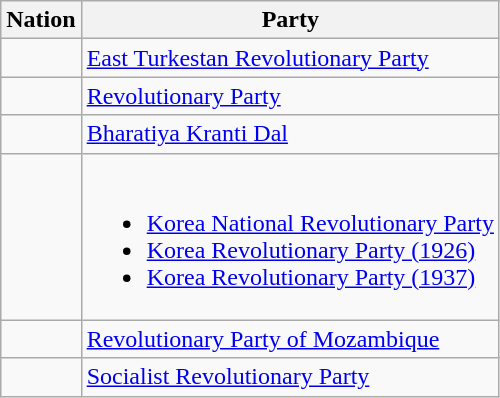<table class="wikitable sortable">
<tr>
<th>Nation</th>
<th>Party</th>
</tr>
<tr>
<td></td>
<td><a href='#'>East Turkestan Revolutionary Party</a></td>
</tr>
<tr>
<td></td>
<td><a href='#'>Revolutionary Party</a></td>
</tr>
<tr>
<td></td>
<td><a href='#'>Bharatiya Kranti Dal</a></td>
</tr>
<tr>
<td></td>
<td><br><ul><li><a href='#'>Korea National Revolutionary Party</a></li><li><a href='#'>Korea Revolutionary Party (1926)</a></li><li><a href='#'>Korea Revolutionary Party (1937)</a></li></ul></td>
</tr>
<tr>
<td></td>
<td><a href='#'>Revolutionary Party of Mozambique</a></td>
</tr>
<tr>
<td></td>
<td><a href='#'>Socialist Revolutionary Party</a></td>
</tr>
</table>
